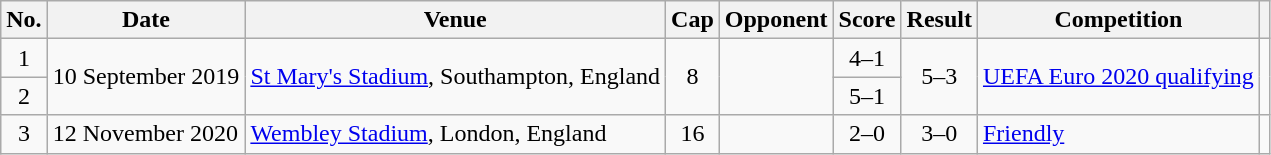<table class="wikitable sortable">
<tr>
<th scope="col">No.</th>
<th scope="col">Date</th>
<th scope="col">Venue</th>
<th scope="col">Cap</th>
<th scope="col">Opponent</th>
<th scope="col">Score</th>
<th scope="col">Result</th>
<th scope="col">Competition</th>
<th scope="col" class="unsortable"></th>
</tr>
<tr>
<td style="text-align: center;">1</td>
<td rowspan="2">10 September 2019</td>
<td rowspan="2"><a href='#'>St Mary's Stadium</a>, Southampton, England</td>
<td rowspan="2" style="text-align: center;">8</td>
<td rowspan="2"></td>
<td style="text-align: center;">4–1</td>
<td rowspan="2" style="text-align: center;">5–3</td>
<td rowspan="2"><a href='#'>UEFA Euro 2020 qualifying</a></td>
<td rowspan="2" style="text-align: center;"></td>
</tr>
<tr>
<td style="text-align: center;">2</td>
<td style="text-align: center;">5–1</td>
</tr>
<tr>
<td style="text-align: center;">3</td>
<td>12 November 2020</td>
<td><a href='#'>Wembley Stadium</a>, London, England</td>
<td style="text-align: center;">16</td>
<td></td>
<td style="text-align: center;">2–0</td>
<td style="text-align: center;">3–0</td>
<td><a href='#'>Friendly</a></td>
<td style="text-align: center;"></td>
</tr>
</table>
